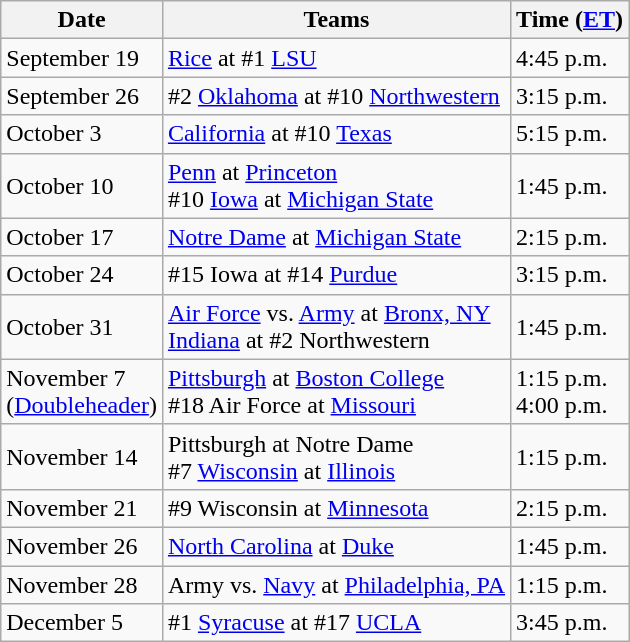<table class="wikitable">
<tr>
<th>Date</th>
<th>Teams</th>
<th>Time (<a href='#'>ET</a>)</th>
</tr>
<tr>
<td>September 19</td>
<td><a href='#'>Rice</a> at #1 <a href='#'>LSU</a></td>
<td>4:45 p.m.</td>
</tr>
<tr>
<td>September 26</td>
<td>#2 <a href='#'>Oklahoma</a> at #10 <a href='#'>Northwestern</a></td>
<td>3:15 p.m.</td>
</tr>
<tr>
<td>October 3</td>
<td><a href='#'>California</a> at #10 <a href='#'>Texas</a></td>
<td>5:15 p.m.</td>
</tr>
<tr>
<td>October 10</td>
<td><a href='#'>Penn</a> at <a href='#'>Princeton</a><br>#10 <a href='#'>Iowa</a> at <a href='#'>Michigan State</a></td>
<td>1:45 p.m.</td>
</tr>
<tr>
<td>October 17</td>
<td><a href='#'>Notre Dame</a> at <a href='#'>Michigan State</a></td>
<td>2:15 p.m.</td>
</tr>
<tr>
<td>October 24</td>
<td>#15 Iowa at #14 <a href='#'>Purdue</a></td>
<td>3:15 p.m.</td>
</tr>
<tr>
<td>October 31</td>
<td><a href='#'>Air Force</a> vs. <a href='#'>Army</a> at <a href='#'>Bronx, NY</a><br><a href='#'>Indiana</a> at #2 Northwestern</td>
<td>1:45 p.m.</td>
</tr>
<tr>
<td>November 7 <br>(<a href='#'>Doubleheader</a>)</td>
<td><a href='#'>Pittsburgh</a> at <a href='#'>Boston College</a><br>#18 Air Force at <a href='#'>Missouri</a></td>
<td>1:15 p.m.<br>4:00 p.m.</td>
</tr>
<tr>
<td>November 14</td>
<td>Pittsburgh at Notre Dame<br>#7 <a href='#'>Wisconsin</a> at <a href='#'>Illinois</a></td>
<td>1:15 p.m.</td>
</tr>
<tr>
<td>November 21</td>
<td>#9 Wisconsin at <a href='#'>Minnesota</a></td>
<td>2:15 p.m.</td>
</tr>
<tr>
<td>November 26</td>
<td><a href='#'>North Carolina</a> at <a href='#'>Duke</a></td>
<td>1:45 p.m.</td>
</tr>
<tr>
<td>November 28</td>
<td>Army vs. <a href='#'>Navy</a> at <a href='#'>Philadelphia, PA</a></td>
<td>1:15 p.m.</td>
</tr>
<tr>
<td>December 5</td>
<td>#1 <a href='#'>Syracuse</a> at #17 <a href='#'>UCLA</a></td>
<td>3:45 p.m.</td>
</tr>
</table>
